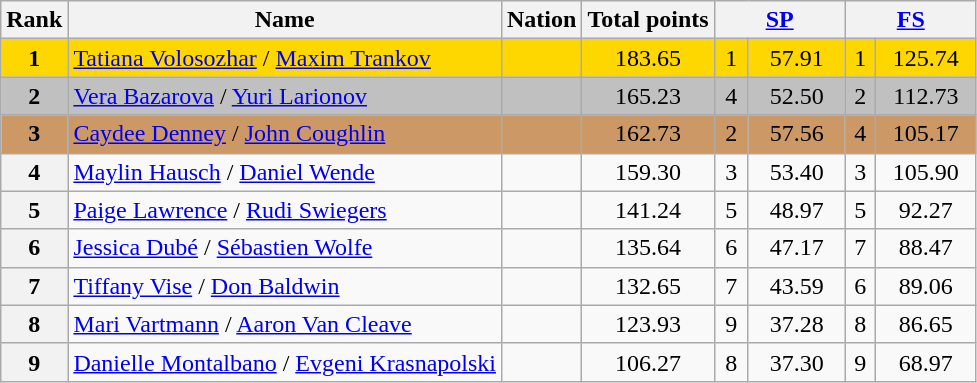<table class="wikitable sortable">
<tr>
<th>Rank</th>
<th>Name</th>
<th>Nation</th>
<th>Total points</th>
<th colspan="2" width="80px"><a href='#'>SP</a></th>
<th colspan="2" width="80px"><a href='#'>FS</a></th>
</tr>
<tr bgcolor="gold">
<td align="center"><strong>1</strong></td>
<td><a href='#'>Tatiana Volosozhar</a> / <a href='#'>Maxim Trankov</a></td>
<td></td>
<td align="center">183.65</td>
<td align="center">1</td>
<td align="center">57.91</td>
<td align="center">1</td>
<td align="center">125.74</td>
</tr>
<tr bgcolor="silver">
<td align="center"><strong>2</strong></td>
<td><a href='#'>Vera Bazarova</a> / <a href='#'>Yuri Larionov</a></td>
<td></td>
<td align="center">165.23</td>
<td align="center">4</td>
<td align="center">52.50</td>
<td align="center">2</td>
<td align="center">112.73</td>
</tr>
<tr bgcolor="cc9966">
<td align="center"><strong>3</strong></td>
<td><a href='#'>Caydee Denney</a> / <a href='#'>John Coughlin</a></td>
<td></td>
<td align="center">162.73</td>
<td align="center">2</td>
<td align="center">57.56</td>
<td align="center">4</td>
<td align="center">105.17</td>
</tr>
<tr>
<th>4</th>
<td><a href='#'>Maylin Hausch</a> / <a href='#'>Daniel Wende</a></td>
<td></td>
<td align="center">159.30</td>
<td align="center">3</td>
<td align="center">53.40</td>
<td align="center">3</td>
<td align="center">105.90</td>
</tr>
<tr>
<th>5</th>
<td><a href='#'>Paige Lawrence</a> / <a href='#'>Rudi Swiegers</a></td>
<td></td>
<td align="center">141.24</td>
<td align="center">5</td>
<td align="center">48.97</td>
<td align="center">5</td>
<td align="center">92.27</td>
</tr>
<tr>
<th>6</th>
<td><a href='#'>Jessica Dubé</a> / <a href='#'>Sébastien Wolfe</a></td>
<td></td>
<td align="center">135.64</td>
<td align="center">6</td>
<td align="center">47.17</td>
<td align="center">7</td>
<td align="center">88.47</td>
</tr>
<tr>
<th>7</th>
<td><a href='#'>Tiffany Vise</a> / <a href='#'>Don Baldwin</a></td>
<td></td>
<td align="center">132.65</td>
<td align="center">7</td>
<td align="center">43.59</td>
<td align="center">6</td>
<td align="center">89.06</td>
</tr>
<tr>
<th>8</th>
<td><a href='#'>Mari Vartmann</a> / <a href='#'>Aaron Van Cleave</a></td>
<td></td>
<td align="center">123.93</td>
<td align="center">9</td>
<td align="center">37.28</td>
<td align="center">8</td>
<td align="center">86.65</td>
</tr>
<tr>
<th>9</th>
<td><a href='#'>Danielle Montalbano</a> / <a href='#'>Evgeni Krasnapolski</a></td>
<td></td>
<td align="center">106.27</td>
<td align="center">8</td>
<td align="center">37.30</td>
<td align="center">9</td>
<td align="center">68.97</td>
</tr>
</table>
